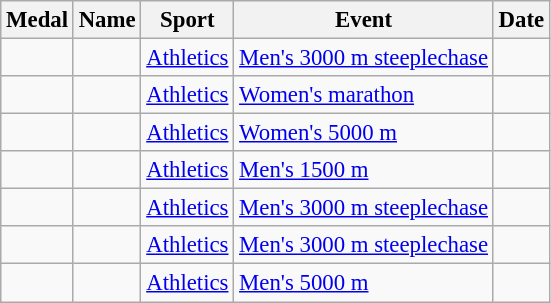<table class="wikitable sortable" style="font-size:95%">
<tr>
<th>Medal</th>
<th>Name</th>
<th>Sport</th>
<th>Event</th>
<th>Date</th>
</tr>
<tr>
<td></td>
<td></td>
<td><a href='#'>Athletics</a></td>
<td><a href='#'>Men's 3000 m steeplechase</a></td>
<td></td>
</tr>
<tr>
<td></td>
<td></td>
<td><a href='#'>Athletics</a></td>
<td><a href='#'>Women's marathon</a></td>
<td></td>
</tr>
<tr>
<td></td>
<td></td>
<td><a href='#'>Athletics</a></td>
<td><a href='#'>Women's 5000 m</a></td>
<td></td>
</tr>
<tr>
<td></td>
<td></td>
<td><a href='#'>Athletics</a></td>
<td><a href='#'>Men's 1500 m</a></td>
<td></td>
</tr>
<tr>
<td></td>
<td></td>
<td><a href='#'>Athletics</a></td>
<td><a href='#'>Men's 3000 m steeplechase</a></td>
<td></td>
</tr>
<tr>
<td></td>
<td></td>
<td><a href='#'>Athletics</a></td>
<td><a href='#'>Men's 3000 m steeplechase</a></td>
<td></td>
</tr>
<tr>
<td></td>
<td></td>
<td><a href='#'>Athletics</a></td>
<td><a href='#'>Men's 5000 m</a></td>
<td></td>
</tr>
</table>
